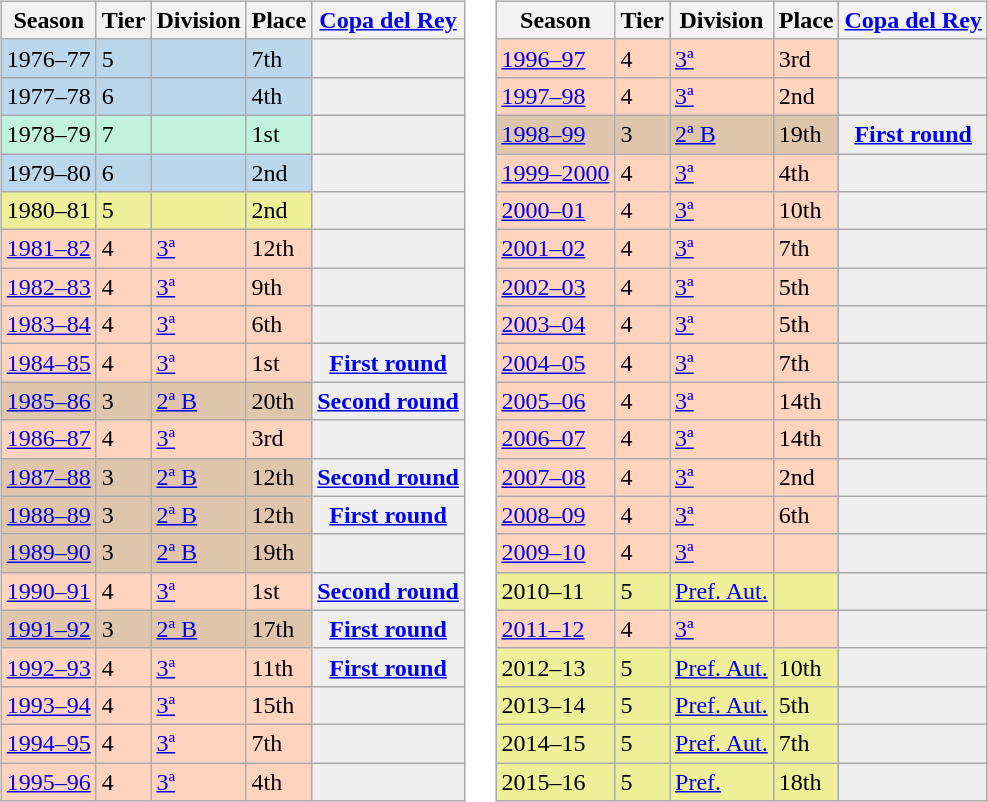<table>
<tr>
<td valign="top" width=0%><br><table class="wikitable">
<tr style="background:#f0f6fa;">
<th>Season</th>
<th>Tier</th>
<th>Division</th>
<th>Place</th>
<th><a href='#'>Copa del Rey</a></th>
</tr>
<tr>
<td style="background:#BBD7EC;">1976–77</td>
<td style="background:#BBD7EC;">5</td>
<td style="background:#BBD7EC;"></td>
<td style="background:#BBD7EC;">7th</td>
<th style="background:#efefef;"></th>
</tr>
<tr>
<td style="background:#BBD7EC;">1977–78</td>
<td style="background:#BBD7EC;">6</td>
<td style="background:#BBD7EC;"></td>
<td style="background:#BBD7EC;">4th</td>
<th style="background:#efefef;"></th>
</tr>
<tr>
<td style="background:#C0F2DF;">1978–79</td>
<td style="background:#C0F2DF;">7</td>
<td style="background:#C0F2DF;"></td>
<td style="background:#C0F2DF;">1st</td>
<th style="background:#efefef;"></th>
</tr>
<tr>
<td style="background:#BBD7EC;">1979–80</td>
<td style="background:#BBD7EC;">6</td>
<td style="background:#BBD7EC;"></td>
<td style="background:#BBD7EC;">2nd</td>
<th style="background:#efefef;"></th>
</tr>
<tr>
<td style="background:#EFEF99;">1980–81</td>
<td style="background:#EFEF99;">5</td>
<td style="background:#EFEF99;"></td>
<td style="background:#EFEF99;">2nd</td>
<th style="background:#efefef;"></th>
</tr>
<tr>
<td style="background:#FFD3BD;"><a href='#'>1981–82</a></td>
<td style="background:#FFD3BD;">4</td>
<td style="background:#FFD3BD;"><a href='#'>3ª</a></td>
<td style="background:#FFD3BD;">12th</td>
<th style="background:#efefef;"></th>
</tr>
<tr>
<td style="background:#FFD3BD;"><a href='#'>1982–83</a></td>
<td style="background:#FFD3BD;">4</td>
<td style="background:#FFD3BD;"><a href='#'>3ª</a></td>
<td style="background:#FFD3BD;">9th</td>
<th style="background:#efefef;"></th>
</tr>
<tr>
<td style="background:#FFD3BD;"><a href='#'>1983–84</a></td>
<td style="background:#FFD3BD;">4</td>
<td style="background:#FFD3BD;"><a href='#'>3ª</a></td>
<td style="background:#FFD3BD;">6th</td>
<th style="background:#efefef;"></th>
</tr>
<tr>
<td style="background:#FFD3BD;"><a href='#'>1984–85</a></td>
<td style="background:#FFD3BD;">4</td>
<td style="background:#FFD3BD;"><a href='#'>3ª</a></td>
<td style="background:#FFD3BD;">1st</td>
<th style="background:#efefef;"><a href='#'>First round</a></th>
</tr>
<tr>
<td style="background:#DEC5AB;"><a href='#'>1985–86</a></td>
<td style="background:#DEC5AB;">3</td>
<td style="background:#DEC5AB;"><a href='#'>2ª B</a></td>
<td style="background:#DEC5AB;">20th</td>
<th style="background:#efefef;"><a href='#'>Second round</a></th>
</tr>
<tr>
<td style="background:#FFD3BD;"><a href='#'>1986–87</a></td>
<td style="background:#FFD3BD;">4</td>
<td style="background:#FFD3BD;"><a href='#'>3ª</a></td>
<td style="background:#FFD3BD;">3rd</td>
<th style="background:#efefef;"></th>
</tr>
<tr>
<td style="background:#DEC5AB;"><a href='#'>1987–88</a></td>
<td style="background:#DEC5AB;">3</td>
<td style="background:#DEC5AB;"><a href='#'>2ª B</a></td>
<td style="background:#DEC5AB;">12th</td>
<th style="background:#efefef;"><a href='#'>Second round</a></th>
</tr>
<tr>
<td style="background:#DEC5AB;"><a href='#'>1988–89</a></td>
<td style="background:#DEC5AB;">3</td>
<td style="background:#DEC5AB;"><a href='#'>2ª B</a></td>
<td style="background:#DEC5AB;">12th</td>
<th style="background:#efefef;"><a href='#'>First round</a></th>
</tr>
<tr>
<td style="background:#DEC5AB;"><a href='#'>1989–90</a></td>
<td style="background:#DEC5AB;">3</td>
<td style="background:#DEC5AB;"><a href='#'>2ª B</a></td>
<td style="background:#DEC5AB;">19th</td>
<td style="background:#efefef;"></td>
</tr>
<tr>
<td style="background:#FFD3BD;"><a href='#'>1990–91</a></td>
<td style="background:#FFD3BD;">4</td>
<td style="background:#FFD3BD;"><a href='#'>3ª</a></td>
<td style="background:#FFD3BD;">1st</td>
<th style="background:#efefef;"><a href='#'>Second round</a></th>
</tr>
<tr>
<td style="background:#DEC5AB;"><a href='#'>1991–92</a></td>
<td style="background:#DEC5AB;">3</td>
<td style="background:#DEC5AB;"><a href='#'>2ª B</a></td>
<td style="background:#DEC5AB;">17th</td>
<th style="background:#efefef;"><a href='#'>First round</a></th>
</tr>
<tr>
<td style="background:#FFD3BD;"><a href='#'>1992–93</a></td>
<td style="background:#FFD3BD;">4</td>
<td style="background:#FFD3BD;"><a href='#'>3ª</a></td>
<td style="background:#FFD3BD;">11th</td>
<th style="background:#efefef;"><a href='#'>First round</a></th>
</tr>
<tr>
<td style="background:#FFD3BD;"><a href='#'>1993–94</a></td>
<td style="background:#FFD3BD;">4</td>
<td style="background:#FFD3BD;"><a href='#'>3ª</a></td>
<td style="background:#FFD3BD;">15th</td>
<th style="background:#efefef;"></th>
</tr>
<tr>
<td style="background:#FFD3BD;"><a href='#'>1994–95</a></td>
<td style="background:#FFD3BD;">4</td>
<td style="background:#FFD3BD;"><a href='#'>3ª</a></td>
<td style="background:#FFD3BD;">7th</td>
<th style="background:#efefef;"></th>
</tr>
<tr>
<td style="background:#FFD3BD;"><a href='#'>1995–96</a></td>
<td style="background:#FFD3BD;">4</td>
<td style="background:#FFD3BD;"><a href='#'>3ª</a></td>
<td style="background:#FFD3BD;">4th</td>
<td style="background:#efefef;"></td>
</tr>
</table>
</td>
<td valign="top" width=0%><br><table class="wikitable">
<tr style="background:#f0f6fa;">
<th>Season</th>
<th>Tier</th>
<th>Division</th>
<th>Place</th>
<th><a href='#'>Copa del Rey</a></th>
</tr>
<tr>
<td style="background:#FFD3BD;"><a href='#'>1996–97</a></td>
<td style="background:#FFD3BD;">4</td>
<td style="background:#FFD3BD;"><a href='#'>3ª</a></td>
<td style="background:#FFD3BD;">3rd</td>
<td style="background:#efefef;"></td>
</tr>
<tr>
<td style="background:#FFD3BD;"><a href='#'>1997–98</a></td>
<td style="background:#FFD3BD;">4</td>
<td style="background:#FFD3BD;"><a href='#'>3ª</a></td>
<td style="background:#FFD3BD;">2nd</td>
<td style="background:#efefef;"></td>
</tr>
<tr>
<td style="background:#DEC5AB;"><a href='#'>1998–99</a></td>
<td style="background:#DEC5AB;">3</td>
<td style="background:#DEC5AB;"><a href='#'>2ª B</a></td>
<td style="background:#DEC5AB;">19th</td>
<th style="background:#efefef;"><a href='#'>First round</a></th>
</tr>
<tr>
<td style="background:#FFD3BD;"><a href='#'>1999–2000</a></td>
<td style="background:#FFD3BD;">4</td>
<td style="background:#FFD3BD;"><a href='#'>3ª</a></td>
<td style="background:#FFD3BD;">4th</td>
<th style="background:#efefef;"></th>
</tr>
<tr>
<td style="background:#FFD3BD;"><a href='#'>2000–01</a></td>
<td style="background:#FFD3BD;">4</td>
<td style="background:#FFD3BD;"><a href='#'>3ª</a></td>
<td style="background:#FFD3BD;">10th</td>
<th style="background:#efefef;"></th>
</tr>
<tr>
<td style="background:#FFD3BD;"><a href='#'>2001–02</a></td>
<td style="background:#FFD3BD;">4</td>
<td style="background:#FFD3BD;"><a href='#'>3ª</a></td>
<td style="background:#FFD3BD;">7th</td>
<td style="background:#efefef;"></td>
</tr>
<tr>
<td style="background:#FFD3BD;"><a href='#'>2002–03</a></td>
<td style="background:#FFD3BD;">4</td>
<td style="background:#FFD3BD;"><a href='#'>3ª</a></td>
<td style="background:#FFD3BD;">5th</td>
<td style="background:#efefef;"></td>
</tr>
<tr>
<td style="background:#FFD3BD;"><a href='#'>2003–04</a></td>
<td style="background:#FFD3BD;">4</td>
<td style="background:#FFD3BD;"><a href='#'>3ª</a></td>
<td style="background:#FFD3BD;">5th</td>
<td style="background:#efefef;"></td>
</tr>
<tr>
<td style="background:#FFD3BD;"><a href='#'>2004–05</a></td>
<td style="background:#FFD3BD;">4</td>
<td style="background:#FFD3BD;"><a href='#'>3ª</a></td>
<td style="background:#FFD3BD;">7th</td>
<th style="background:#efefef;"></th>
</tr>
<tr>
<td style="background:#FFD3BD;"><a href='#'>2005–06</a></td>
<td style="background:#FFD3BD;">4</td>
<td style="background:#FFD3BD;"><a href='#'>3ª</a></td>
<td style="background:#FFD3BD;">14th</td>
<th style="background:#efefef;"></th>
</tr>
<tr>
<td style="background:#FFD3BD;"><a href='#'>2006–07</a></td>
<td style="background:#FFD3BD;">4</td>
<td style="background:#FFD3BD;"><a href='#'>3ª</a></td>
<td style="background:#FFD3BD;">14th</td>
<th style="background:#efefef;"></th>
</tr>
<tr>
<td style="background:#FFD3BD;"><a href='#'>2007–08</a></td>
<td style="background:#FFD3BD;">4</td>
<td style="background:#FFD3BD;"><a href='#'>3ª</a></td>
<td style="background:#FFD3BD;">2nd</td>
<td style="background:#efefef;"></td>
</tr>
<tr>
<td style="background:#FFD3BD;"><a href='#'>2008–09</a></td>
<td style="background:#FFD3BD;">4</td>
<td style="background:#FFD3BD;"><a href='#'>3ª</a></td>
<td style="background:#FFD3BD;">6th</td>
<td style="background:#efefef;"></td>
</tr>
<tr>
<td style="background:#FFD3BD;"><a href='#'>2009–10</a></td>
<td style="background:#FFD3BD;">4</td>
<td style="background:#FFD3BD;"><a href='#'>3ª</a></td>
<td style="background:#FFD3BD;"></td>
<td style="background:#efefef;"></td>
</tr>
<tr>
<td style="background:#EFEF99;">2010–11</td>
<td style="background:#EFEF99;">5</td>
<td style="background:#EFEF99;"><a href='#'>Pref. Aut.</a></td>
<td style="background:#EFEF99;"></td>
<th style="background:#efefef;"></th>
</tr>
<tr>
<td style="background:#FFD3BD;"><a href='#'>2011–12</a></td>
<td style="background:#FFD3BD;">4</td>
<td style="background:#FFD3BD;"><a href='#'>3ª</a></td>
<td style="background:#FFD3BD;"></td>
<td style="background:#efefef;"></td>
</tr>
<tr>
<td style="background:#EFEF99;">2012–13</td>
<td style="background:#EFEF99;">5</td>
<td style="background:#EFEF99;"><a href='#'>Pref. Aut.</a></td>
<td style="background:#EFEF99;">10th</td>
<th style="background:#efefef;"></th>
</tr>
<tr>
<td style="background:#EFEF99;">2013–14</td>
<td style="background:#EFEF99;">5</td>
<td style="background:#EFEF99;"><a href='#'>Pref. Aut.</a></td>
<td style="background:#EFEF99;">5th</td>
<th style="background:#efefef;"></th>
</tr>
<tr>
<td style="background:#EFEF99;">2014–15</td>
<td style="background:#EFEF99;">5</td>
<td style="background:#EFEF99;"><a href='#'>Pref. Aut.</a></td>
<td style="background:#EFEF99;">7th</td>
<th style="background:#efefef;"></th>
</tr>
<tr>
<td style="background:#EFEF99;">2015–16</td>
<td style="background:#EFEF99;">5</td>
<td style="background:#EFEF99;"><a href='#'>Pref.</a></td>
<td style="background:#EFEF99;">18th</td>
<td style="background:#efefef;"></td>
</tr>
</table>
</td>
</tr>
</table>
